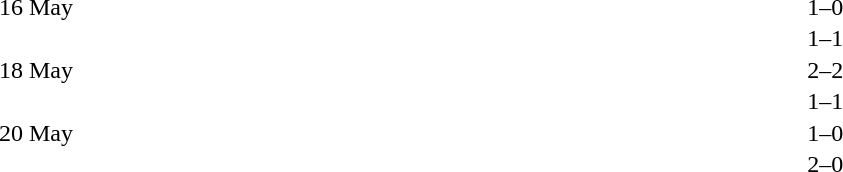<table cellspacing=1 width=70%>
<tr>
<th width=25%></th>
<th width=30%></th>
<th width=15%></th>
<th width=30%></th>
</tr>
<tr>
<td>16 May</td>
<td align=right></td>
<td align=center>1–0</td>
<td></td>
</tr>
<tr>
<td></td>
<td align=right></td>
<td align=center>1–1</td>
<td></td>
</tr>
<tr>
<td>18 May</td>
<td align=right></td>
<td align=center>2–2</td>
<td></td>
</tr>
<tr>
<td></td>
<td align=right></td>
<td align=center>1–1</td>
<td></td>
</tr>
<tr>
<td>20 May</td>
<td align=right></td>
<td align=center>1–0</td>
<td></td>
</tr>
<tr>
<td></td>
<td align=right></td>
<td align=center>2–0</td>
<td></td>
</tr>
</table>
